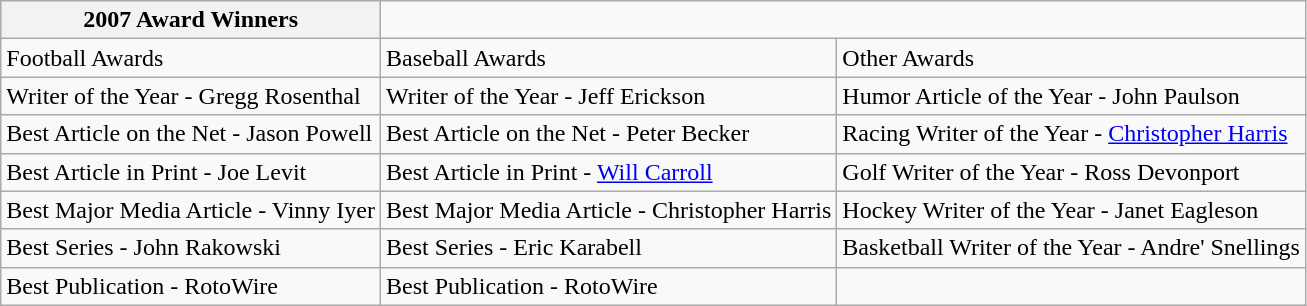<table class="wikitable collapsible collapsed" border="1">
<tr>
<th>2007 Award Winners</th>
</tr>
<tr>
<td>Football Awards</td>
<td>Baseball Awards</td>
<td>Other Awards</td>
</tr>
<tr>
<td>Writer of the Year - Gregg Rosenthal</td>
<td>Writer of the Year - Jeff Erickson</td>
<td>Humor Article of the Year - John Paulson</td>
</tr>
<tr>
<td>Best Article on the Net - Jason Powell</td>
<td>Best Article on the Net - Peter Becker</td>
<td>Racing Writer of the Year - <a href='#'>Christopher Harris</a></td>
</tr>
<tr>
<td>Best Article in Print - Joe Levit</td>
<td>Best Article in Print - <a href='#'>Will Carroll</a></td>
<td>Golf Writer of the Year - Ross Devonport</td>
</tr>
<tr>
<td>Best Major Media Article - Vinny Iyer</td>
<td>Best Major Media Article - Christopher Harris</td>
<td>Hockey Writer of the Year - Janet Eagleson</td>
</tr>
<tr>
<td>Best Series - John Rakowski</td>
<td>Best Series - Eric Karabell</td>
<td>Basketball Writer of the Year - Andre' Snellings</td>
</tr>
<tr>
<td>Best Publication - RotoWire</td>
<td>Best Publication - RotoWire</td>
</tr>
</table>
